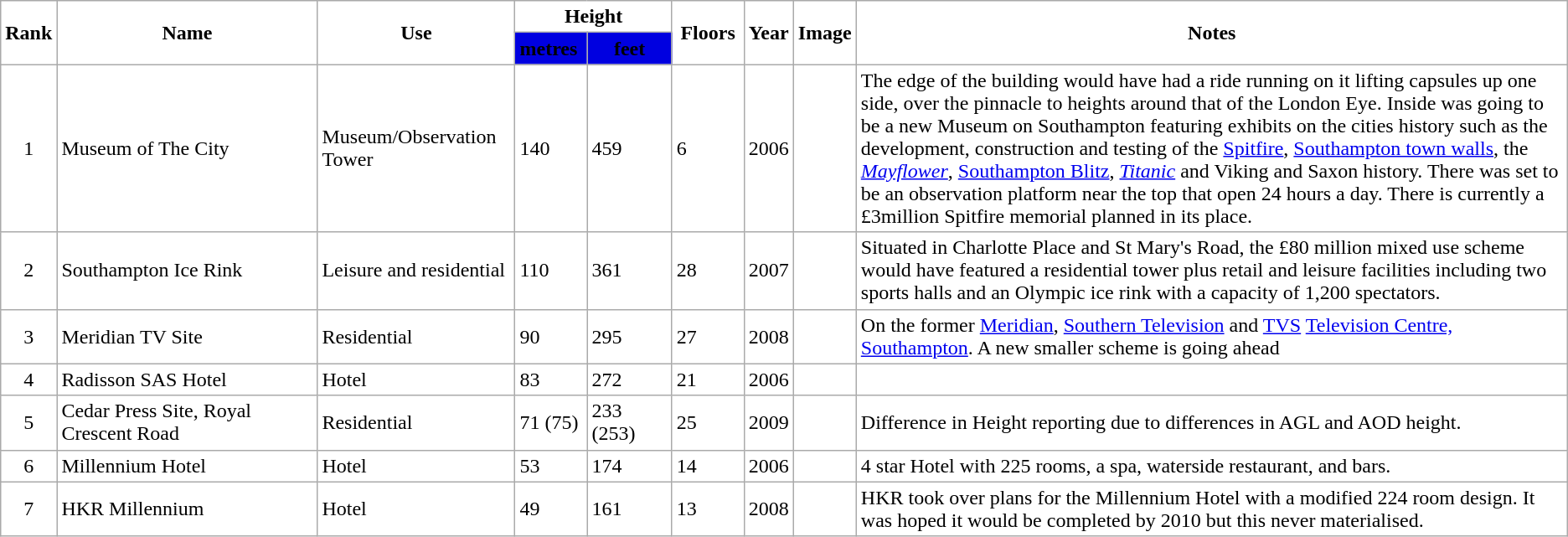<table class="wikitable" style="border:#999; background:white;">
<tr bgcolor=>
<td rowspan=2><span><strong>Rank</strong></span></td>
<td rowspan="2"  style="text-align:center; width:200px;"><span><strong>Name</strong></span></td>
<td rowspan="2"  style="text-align:center; width:150px;"><span><strong>Use</strong></span></td>
<td colspan="2" style="text-align:center;"><span><strong>Height</strong></span></td>
<td rowspan="2" style="width:50px; text-align:center;"><span><strong>Floors</strong></span></td>
<td rowspan=2><span><strong>Year</strong></span></td>
<td rowspan="2" style="text-align:center;"><span><strong>Image</strong></span></td>
<td rowspan="2" style="text-align:center;"><span><strong>Notes</strong></span></td>
</tr>
<tr bgcolor= style="text-align:center;">
<td style="width:50px; "><strong>metres</strong></td>
<td style="width:60px; text-align:center;"><strong>feet</strong></td>
</tr>
<tr>
<td style="text-align:center;" bgcolor=>1</td>
<td>Museum of The City</td>
<td>Museum/Observation Tower</td>
<td>140</td>
<td>459</td>
<td>6</td>
<td>2006</td>
<td></td>
<td>The edge of the building would have had a ride running on it lifting capsules up one side, over the pinnacle to heights around that of the London Eye. Inside was going to be a new Museum on Southampton featuring exhibits on the cities history such as the development, construction and testing of the <a href='#'>Spitfire</a>, <a href='#'>Southampton town walls</a>, the <em><a href='#'>Mayflower</a></em>, <a href='#'>Southampton Blitz</a>, <em><a href='#'>Titanic</a></em> and Viking and Saxon history. There was set to be an observation platform near the top that open 24 hours a day. There is currently a £3million Spitfire memorial planned in its place.</td>
</tr>
<tr bgcolor=>
<td style="text-align:center;" bgcolor=>2</td>
<td>Southampton Ice Rink</td>
<td>Leisure and residential</td>
<td>110</td>
<td>361</td>
<td>28</td>
<td>2007</td>
<td></td>
<td>Situated in Charlotte Place and St Mary's Road, the £80 million mixed use scheme would have featured a residential tower plus retail and leisure facilities including two sports halls and an Olympic ice rink with a capacity of 1,200 spectators.</td>
</tr>
<tr>
<td style="text-align:center;" bgcolor=>3</td>
<td>Meridian TV Site</td>
<td>Residential</td>
<td>90</td>
<td>295</td>
<td>27</td>
<td>2008</td>
<td></td>
<td>On the former <a href='#'>Meridian</a>, <a href='#'>Southern Television</a> and <a href='#'>TVS</a> <a href='#'>Television Centre, Southampton</a>. A new smaller scheme is going ahead</td>
</tr>
<tr bgcolor=>
<td style="text-align:center;" bgcolor=>4</td>
<td>Radisson SAS Hotel</td>
<td>Hotel</td>
<td>83</td>
<td>272</td>
<td>21</td>
<td>2006</td>
<td></td>
<td></td>
</tr>
<tr>
<td style="text-align:center;" bgcolor=>5</td>
<td>Cedar Press Site, Royal Crescent Road</td>
<td>Residential</td>
<td>71 (75)</td>
<td>233 (253)</td>
<td>25</td>
<td>2009</td>
<td></td>
<td>Difference in Height reporting due to differences in AGL and AOD height.</td>
</tr>
<tr>
<td style="text-align:center;" bgcolor=>6</td>
<td>Millennium Hotel</td>
<td>Hotel</td>
<td>53</td>
<td>174</td>
<td>14</td>
<td>2006</td>
<td></td>
<td>4 star Hotel with 225 rooms, a spa, waterside restaurant, and bars.</td>
</tr>
<tr>
<td style="text-align:center;" bgcolor=>7</td>
<td>HKR Millennium</td>
<td>Hotel</td>
<td>49</td>
<td>161</td>
<td>13</td>
<td>2008</td>
<td></td>
<td>HKR took over plans for the Millennium Hotel with a modified 224 room design. It was hoped it would be completed by 2010 but this never materialised.</td>
</tr>
</table>
